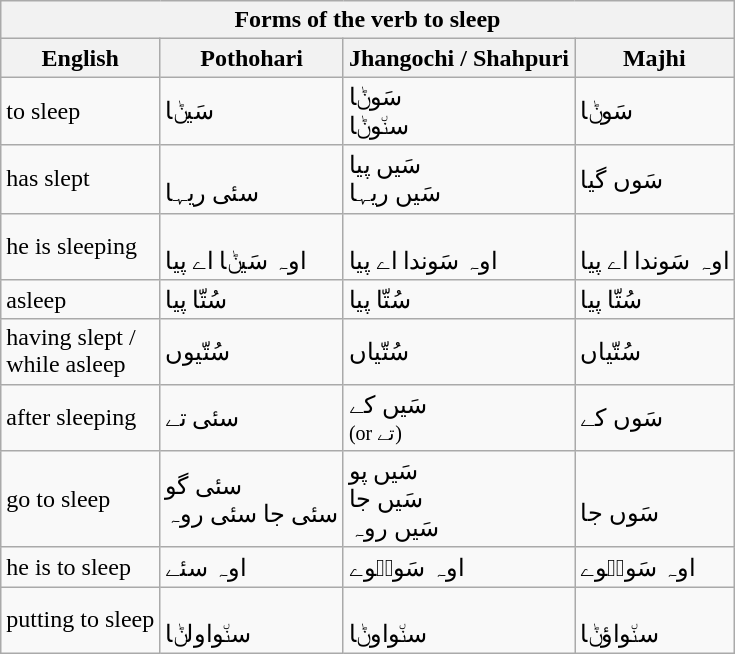<table class="wikitable mw-collapsible mw-collapsed">
<tr>
<th colspan="4">Forms of the verb to sleep</th>
</tr>
<tr>
<th>English</th>
<th>Pothohari</th>
<th>Jhangochi / Shahpuri</th>
<th>Majhi</th>
</tr>
<tr>
<td>to sleep</td>
<td>سَیݨا</td>
<td>سَوݨا<br>سن٘وݨا</td>
<td>سَوݨا</td>
</tr>
<tr>
<td>has slept</td>
<td> <br>سئی ریہا</td>
<td>سَیں پیا<br>سَیں ریہا</td>
<td>سَوں گیا</td>
</tr>
<tr>
<td>he is sleeping</td>
<td><br>اوہ سَیݨا اے پیا</td>
<td><br>اوہ سَوندا اے پیا</td>
<td><br>اوہ سَوندا اے پیا</td>
</tr>
<tr>
<td>asleep</td>
<td>سُتّا پیا</td>
<td>سُتّا پیا</td>
<td>سُتّا پیا</td>
</tr>
<tr>
<td>having slept /<br>while asleep</td>
<td>سُتّیوں</td>
<td>سُتّیاں</td>
<td>سُتّیاں</td>
</tr>
<tr>
<td>after sleeping</td>
<td>سئی تے</td>
<td>سَیں کے<br><small>(or تے)</small></td>
<td>سَوں کے</td>
</tr>
<tr>
<td>go to sleep</td>
<td>سئی گو<br>سئی جا
سئی روہ</td>
<td>سَیں پو<br>سَیں جا<br>سَیں روہ</td>
<td><br>سَوں جا</td>
</tr>
<tr>
<td>he is to sleep</td>
<td>اوہ سئے</td>
<td>اوہ سَون٘وے</td>
<td>اوہ سَون٘وے</td>
</tr>
<tr>
<td>putting to sleep</td>
<td><br>سن٘واولݨا</td>
<td><br>سن٘واوݨا</td>
<td><br>سن٘واؤݨا</td>
</tr>
</table>
